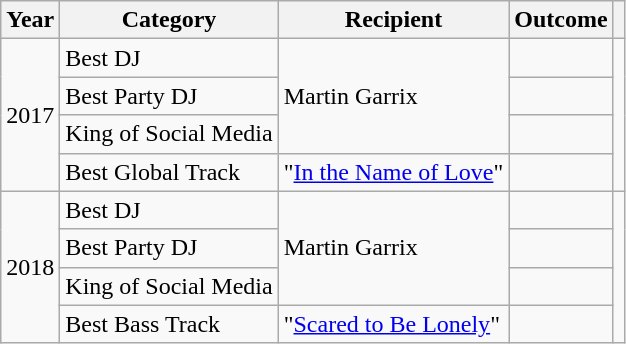<table class="wikitable plainrowheaders sortable">
<tr>
<th scope="col">Year</th>
<th scope="col">Category</th>
<th scope="col">Recipient</th>
<th scope="col">Outcome</th>
<th scope="col" class="unsortable"></th>
</tr>
<tr>
<td rowspan="4">2017</td>
<td>Best DJ</td>
<td rowspan="3">Martin Garrix</td>
<td></td>
<td style="text-align:center;" rowspan="4"></td>
</tr>
<tr>
<td>Best Party DJ</td>
<td></td>
</tr>
<tr>
<td>King of Social Media</td>
<td></td>
</tr>
<tr>
<td>Best Global Track</td>
<td>"<a href='#'>In the Name of Love</a>"</td>
<td></td>
</tr>
<tr>
<td rowspan="7">2018</td>
<td>Best DJ</td>
<td rowspan="3">Martin Garrix</td>
<td></td>
<td style="text-align:center;" rowspan="4"></td>
</tr>
<tr>
<td>Best Party DJ</td>
<td></td>
</tr>
<tr>
<td>King of Social Media</td>
<td></td>
</tr>
<tr>
<td>Best Bass Track</td>
<td>"<a href='#'>Scared to Be Lonely</a>"</td>
<td></td>
</tr>
</table>
